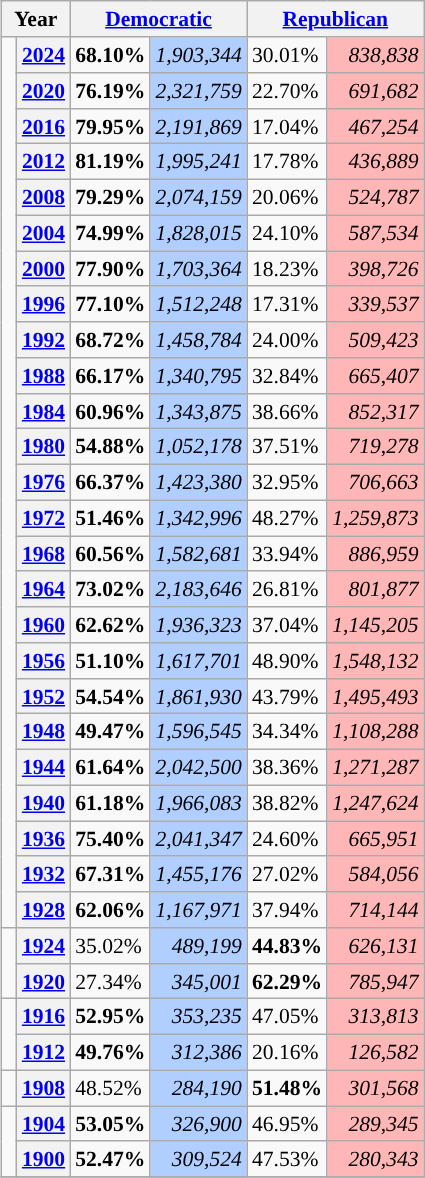<table class="wikitable" style="float:right; width:400; font-size:90%; margin-left:1em;">
<tr>
<th colspan="2" scope="col">Year</th>
<th colspan="2" scope="col"><a href='#'>Democratic</a></th>
<th colspan="2" scope="col"><a href='#'>Republican</a></th>
</tr>
<tr>
<td rowspan="25" style="width: 0.25em; background-color: "></td>
<th><a href='#'>2024</a></th>
<td><strong>68.10%</strong></td>
<td style="text-align:right; background:#b0ceff;"><em>1,903,344</em></td>
<td>30.01%</td>
<td style="text-align:right; background:#ffb6b6;"><em>838,838</em></td>
</tr>
<tr>
<th><a href='#'>2020</a></th>
<td><strong>76.19%</strong></td>
<td style="text-align:right; background:#b0ceff;"><em>2,321,759</em></td>
<td>22.70%</td>
<td style="text-align:right; background:#ffb6b6;"><em>691,682</em></td>
</tr>
<tr>
<th><a href='#'>2016</a></th>
<td><strong>79.95%</strong></td>
<td style="text-align:right; background:#b0ceff;"><em>2,191,869</em></td>
<td>17.04%</td>
<td style="text-align:right; background:#ffb6b6;"><em>467,254</em></td>
</tr>
<tr>
<th><a href='#'>2012</a></th>
<td><strong>81.19%</strong></td>
<td style="text-align:right; background:#b0ceff;"><em>1,995,241</em></td>
<td>17.78%</td>
<td style="text-align:right; background:#ffb6b6;"><em>436,889</em></td>
</tr>
<tr>
<th><a href='#'>2008</a></th>
<td><strong>79.29%</strong></td>
<td style="text-align:right; background:#b0ceff;"><em>2,074,159</em></td>
<td>20.06%</td>
<td style="text-align:right; background:#ffb6b6;"><em>524,787</em></td>
</tr>
<tr>
<th><a href='#'>2004</a></th>
<td><strong>74.99%</strong></td>
<td style="text-align:right; background:#b0ceff;"><em>1,828,015</em></td>
<td>24.10%</td>
<td style="text-align:right; background:#ffb6b6;"><em>587,534</em></td>
</tr>
<tr>
<th><a href='#'>2000</a></th>
<td><strong>77.90%</strong></td>
<td style="text-align:right; background:#b0ceff;"><em>1,703,364</em></td>
<td>18.23%</td>
<td style="text-align:right; background:#ffb6b6;"><em>398,726</em></td>
</tr>
<tr>
<th><a href='#'>1996</a></th>
<td><strong>77.10%</strong></td>
<td style="text-align:right; background:#b0ceff;"><em>1,512,248</em></td>
<td>17.31%</td>
<td style="text-align:right; background:#ffb6b6;"><em>339,537</em></td>
</tr>
<tr>
<th><a href='#'>1992</a></th>
<td><strong>68.72%</strong></td>
<td style="text-align:right; background:#b0ceff;"><em>1,458,784</em></td>
<td>24.00%</td>
<td style="text-align:right; background:#ffb6b6;"><em>509,423</em></td>
</tr>
<tr>
<th><a href='#'>1988</a></th>
<td><strong>66.17%</strong></td>
<td style="text-align:right; background:#b0ceff;"><em>1,340,795</em></td>
<td>32.84%</td>
<td style="text-align:right; background:#ffb6b6;"><em>665,407</em></td>
</tr>
<tr>
<th><a href='#'>1984</a></th>
<td><strong>60.96%</strong></td>
<td style="text-align:right; background:#b0ceff;"><em>1,343,875</em></td>
<td>38.66%</td>
<td style="text-align:right; background:#ffb6b6;"><em>852,317</em></td>
</tr>
<tr>
<th><a href='#'>1980</a></th>
<td><strong>54.88%</strong></td>
<td style="text-align:right; background:#b0ceff;"><em>1,052,178</em></td>
<td>37.51%</td>
<td style="text-align:right; background:#ffb6b6;"><em>719,278</em></td>
</tr>
<tr>
<th><a href='#'>1976</a></th>
<td><strong>66.37%</strong></td>
<td style="text-align:right; background:#b0ceff;"><em>1,423,380</em></td>
<td>32.95%</td>
<td style="text-align:right; background:#ffb6b6;"><em>706,663</em></td>
</tr>
<tr>
<th><a href='#'>1972</a></th>
<td><strong>51.46%</strong></td>
<td style="text-align:right; background:#b0ceff;"><em>1,342,996</em></td>
<td>48.27%</td>
<td style="text-align:right; background:#ffb6b6;"><em>1,259,873</em></td>
</tr>
<tr>
<th><a href='#'>1968</a></th>
<td><strong>60.56%</strong></td>
<td style="text-align:right; background:#b0ceff;"><em>1,582,681</em></td>
<td>33.94%</td>
<td style="text-align:right; background:#ffb6b6;"><em>886,959</em></td>
</tr>
<tr>
<th><a href='#'>1964</a></th>
<td><strong>73.02%</strong></td>
<td style="text-align:right; background:#b0ceff;"><em>2,183,646</em></td>
<td>26.81%</td>
<td style="text-align:right; background:#ffb6b6;"><em>801,877</em></td>
</tr>
<tr>
<th><a href='#'>1960</a></th>
<td><strong>62.62%</strong></td>
<td style="text-align:right; background:#b0ceff;"><em>1,936,323</em></td>
<td>37.04%</td>
<td style="text-align:right; background:#ffb6b6;"><em>1,145,205</em></td>
</tr>
<tr>
<th><a href='#'>1956</a></th>
<td><strong>51.10%</strong></td>
<td style="text-align:right; background:#b0ceff;"><em>1,617,701</em></td>
<td>48.90%</td>
<td style="text-align:right; background:#ffb6b6;"><em>1,548,132</em></td>
</tr>
<tr>
<th><a href='#'>1952</a></th>
<td><strong>54.54%</strong></td>
<td style="text-align:right; background:#b0ceff;"><em>1,861,930</em></td>
<td>43.79%</td>
<td style="text-align:right; background:#ffb6b6;"><em>1,495,493</em></td>
</tr>
<tr>
<th><a href='#'>1948</a></th>
<td><strong>49.47%</strong></td>
<td style="text-align:right; background:#b0ceff;"><em>1,596,545</em></td>
<td>34.34%</td>
<td style="text-align:right; background:#ffb6b6;"><em>1,108,288</em></td>
</tr>
<tr>
<th><a href='#'>1944</a></th>
<td><strong>61.64%</strong></td>
<td style="text-align:right; background:#b0ceff;"><em>2,042,500</em></td>
<td>38.36%</td>
<td style="text-align:right; background:#ffb6b6;"><em>1,271,287</em></td>
</tr>
<tr>
<th><a href='#'>1940</a></th>
<td><strong>61.18%</strong></td>
<td style="text-align:right; background:#b0ceff;"><em>1,966,083</em></td>
<td>38.82%</td>
<td style="text-align:right; background:#ffb6b6;"><em>1,247,624</em></td>
</tr>
<tr>
<th><a href='#'>1936</a></th>
<td><strong>75.40%</strong></td>
<td style="text-align:right; background:#b0ceff;"><em>2,041,347</em></td>
<td>24.60%</td>
<td style="text-align:right; background:#ffb6b6;"><em>665,951</em></td>
</tr>
<tr>
<th><a href='#'>1932</a></th>
<td><strong>67.31%</strong></td>
<td style="text-align:right; background:#b0ceff;"><em>1,455,176</em></td>
<td>27.02%</td>
<td style="text-align:right; background:#ffb6b6;"><em>584,056</em></td>
</tr>
<tr>
<th><a href='#'>1928</a></th>
<td><strong>62.06%</strong></td>
<td style="text-align:right; background:#b0ceff;"><em>1,167,971</em></td>
<td>37.94%</td>
<td style="text-align:right; background:#ffb6b6;"><em>714,144</em></td>
</tr>
<tr>
<td rowspan="2" style="width: 0.25em; background-color: "></td>
<th><a href='#'>1924</a></th>
<td>35.02%</td>
<td style="text-align:right; background:#b0ceff;"><em>489,199</em></td>
<td><strong>44.83%</strong></td>
<td style="text-align:right; background:#ffb6b6;"><em>626,131</em></td>
</tr>
<tr>
<th><a href='#'>1920</a></th>
<td>27.34%</td>
<td style="text-align:right; background:#b0ceff;"><em>345,001</em></td>
<td><strong>62.29%</strong></td>
<td style="text-align:right; background:#ffb6b6;"><em>785,947</em></td>
</tr>
<tr>
<td rowspan="2" style="width: 0.25em; background-color: "></td>
<th><a href='#'>1916</a></th>
<td><strong>52.95%</strong></td>
<td style="text-align:right; background:#b0ceff;"><em>353,235</em></td>
<td>47.05%</td>
<td style="text-align:right; background:#ffb6b6;"><em>313,813</em></td>
</tr>
<tr>
<th><a href='#'>1912</a></th>
<td><strong>49.76%</strong></td>
<td style="text-align:right; background:#b0ceff;"><em>312,386</em></td>
<td>20.16%</td>
<td style="text-align:right; background:#ffb6b6;"><em>126,582</em></td>
</tr>
<tr>
<td style="width: 0.25em; background-color: "></td>
<th><a href='#'>1908</a></th>
<td>48.52%</td>
<td style="text-align:right; background:#b0ceff;"><em>284,190</em></td>
<td><strong>51.48%</strong></td>
<td style="text-align:right; background:#ffb6b6;"><em>301,568</em></td>
</tr>
<tr>
<td rowspan="2" style="width: 0.25em; background-color: "></td>
<th><a href='#'>1904</a></th>
<td><strong>53.05%</strong></td>
<td style="text-align:right; background:#b0ceff;"><em>326,900</em></td>
<td>46.95%</td>
<td style="text-align:right; background:#ffb6b6;"><em>289,345</em></td>
</tr>
<tr>
<th><a href='#'>1900</a></th>
<td><strong>52.47%</strong></td>
<td style="text-align:right; background:#b0ceff;"><em>309,524</em></td>
<td>47.53%</td>
<td style="text-align:right; background:#ffb6b6;"><em>280,343</em></td>
</tr>
<tr>
</tr>
</table>
